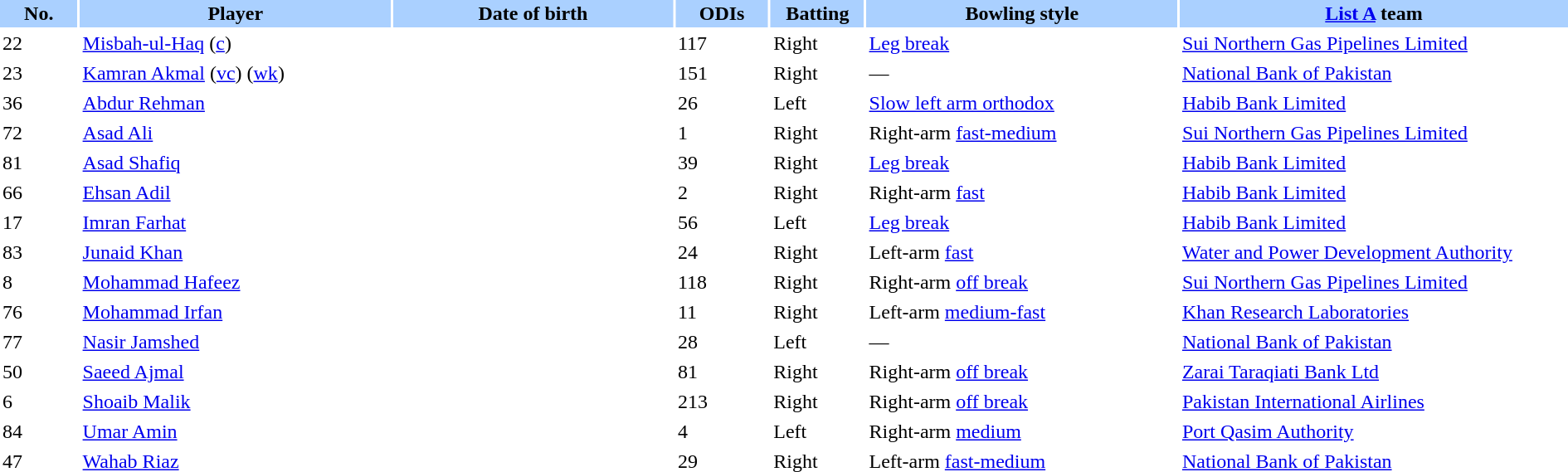<table border="0" cellspacing="2" cellpadding="2" style="width:100%;">
<tr style="background:#aad0ff;">
<th width=5%>No.</th>
<th width="20%">Player</th>
<th width=18%>Date of birth</th>
<th width=6%>ODIs</th>
<th width=6%>Batting</th>
<th width=20%>Bowling style</th>
<th width=25%><a href='#'>List A</a> team</th>
</tr>
<tr>
<td>22</td>
<td><a href='#'>Misbah-ul-Haq</a> (<a href='#'>c</a>)</td>
<td></td>
<td>117</td>
<td>Right</td>
<td><a href='#'>Leg break</a></td>
<td> <a href='#'>Sui Northern Gas Pipelines Limited</a></td>
</tr>
<tr>
<td>23</td>
<td><a href='#'>Kamran Akmal</a> (<a href='#'>vc</a>) (<a href='#'>wk</a>)</td>
<td></td>
<td>151</td>
<td>Right</td>
<td>—</td>
<td> <a href='#'>National Bank of Pakistan</a></td>
</tr>
<tr>
<td>36</td>
<td><a href='#'>Abdur Rehman</a></td>
<td></td>
<td>26</td>
<td>Left</td>
<td><a href='#'>Slow left arm orthodox</a></td>
<td> <a href='#'>Habib Bank Limited</a></td>
</tr>
<tr>
<td>72</td>
<td><a href='#'>Asad Ali</a></td>
<td></td>
<td>1</td>
<td>Right</td>
<td>Right-arm <a href='#'>fast-medium</a></td>
<td> <a href='#'>Sui Northern Gas Pipelines Limited</a></td>
</tr>
<tr>
<td>81</td>
<td><a href='#'>Asad Shafiq</a></td>
<td></td>
<td>39</td>
<td>Right</td>
<td><a href='#'>Leg break</a></td>
<td> <a href='#'>Habib Bank Limited</a></td>
</tr>
<tr>
<td>66</td>
<td><a href='#'>Ehsan Adil</a></td>
<td></td>
<td>2</td>
<td>Right</td>
<td>Right-arm <a href='#'>fast</a></td>
<td> <a href='#'>Habib Bank Limited</a></td>
</tr>
<tr>
<td>17</td>
<td><a href='#'>Imran Farhat</a></td>
<td></td>
<td>56</td>
<td>Left</td>
<td><a href='#'>Leg break</a></td>
<td> <a href='#'>Habib Bank Limited</a></td>
</tr>
<tr>
<td>83</td>
<td><a href='#'>Junaid Khan</a></td>
<td></td>
<td>24</td>
<td>Right</td>
<td>Left-arm <a href='#'>fast</a></td>
<td> <a href='#'>Water and Power Development Authority</a></td>
</tr>
<tr>
<td>8</td>
<td><a href='#'>Mohammad Hafeez</a></td>
<td></td>
<td>118</td>
<td>Right</td>
<td>Right-arm <a href='#'>off break</a></td>
<td> <a href='#'>Sui Northern Gas Pipelines Limited</a></td>
</tr>
<tr>
<td>76</td>
<td><a href='#'>Mohammad Irfan</a></td>
<td></td>
<td>11</td>
<td>Right</td>
<td>Left-arm <a href='#'>medium-fast</a></td>
<td> <a href='#'>Khan Research Laboratories</a></td>
</tr>
<tr>
<td>77</td>
<td><a href='#'>Nasir Jamshed</a></td>
<td></td>
<td>28</td>
<td>Left</td>
<td>—</td>
<td> <a href='#'>National Bank of Pakistan</a></td>
</tr>
<tr>
<td>50</td>
<td><a href='#'>Saeed Ajmal</a></td>
<td></td>
<td>81</td>
<td>Right</td>
<td>Right-arm <a href='#'>off break</a></td>
<td> <a href='#'>Zarai Taraqiati Bank Ltd</a></td>
</tr>
<tr>
<td>6</td>
<td><a href='#'>Shoaib Malik</a></td>
<td></td>
<td>213</td>
<td>Right</td>
<td>Right-arm <a href='#'>off break</a></td>
<td> <a href='#'>Pakistan International Airlines</a></td>
</tr>
<tr>
<td>84</td>
<td><a href='#'>Umar Amin</a></td>
<td></td>
<td>4</td>
<td>Left</td>
<td>Right-arm <a href='#'>medium</a></td>
<td> <a href='#'>Port Qasim Authority</a></td>
</tr>
<tr>
<td>47</td>
<td><a href='#'>Wahab Riaz</a></td>
<td></td>
<td>29</td>
<td>Right</td>
<td>Left-arm <a href='#'>fast-medium</a></td>
<td> <a href='#'>National Bank of Pakistan</a></td>
</tr>
</table>
